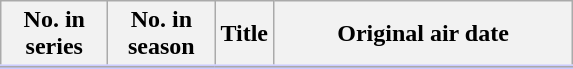<table class="wikitable">
<tr style="border-bottom: 3px solid #CCF;">
<th style="width:4em;">No. in series</th>
<th style="width:4em;">No. in season</th>
<th>Title</th>
<th style="width:12em;">Original air date</th>
</tr>
<tr>
</tr>
</table>
